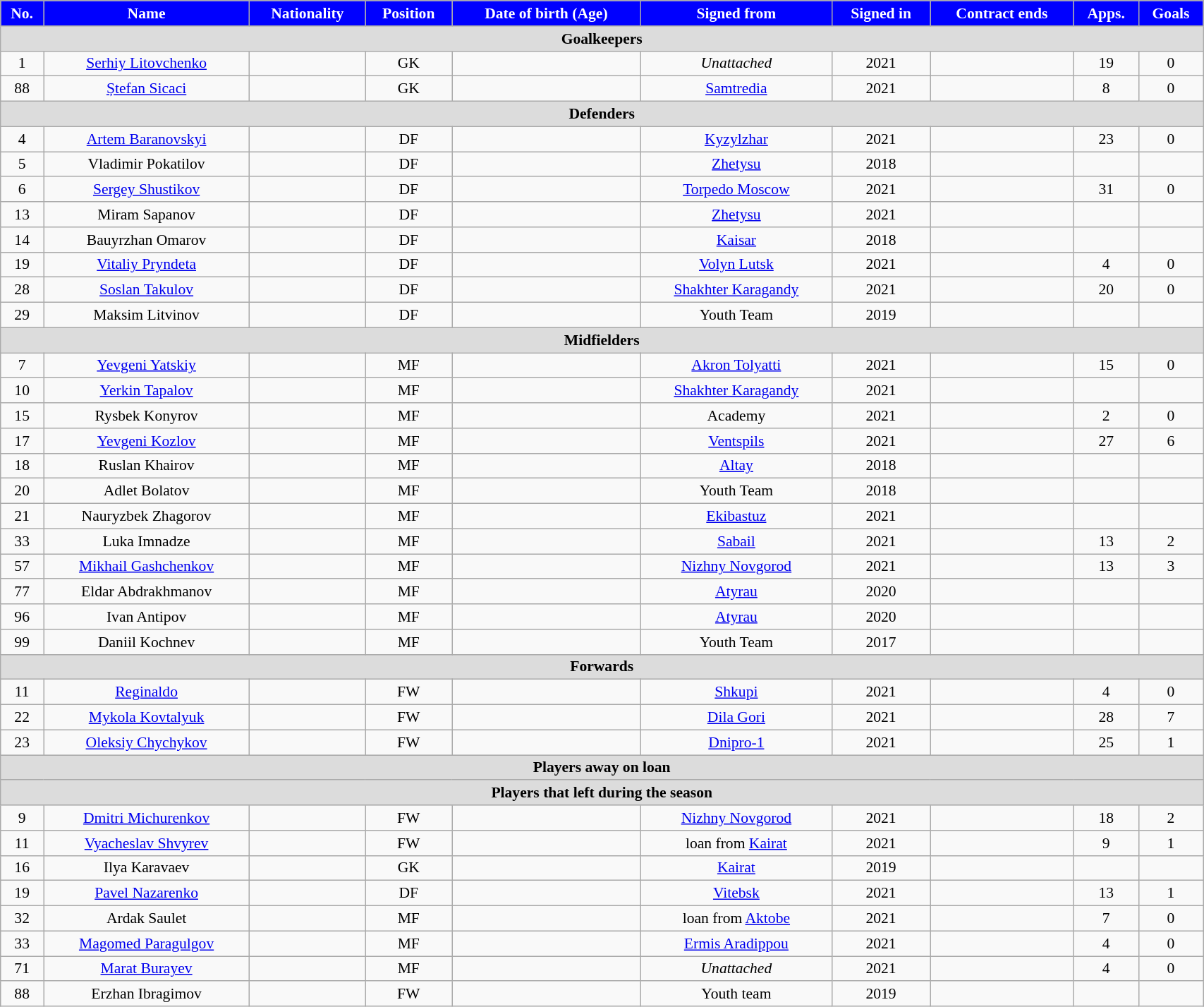<table class="wikitable"  style="text-align:center; font-size:90%; width:90%;">
<tr>
<th style="background:#0000FF; color:#FFFFFF; text-align:center;">No.</th>
<th style="background:#0000FF; color:#FFFFFF; text-align:center;">Name</th>
<th style="background:#0000FF; color:#FFFFFF; text-align:center;">Nationality</th>
<th style="background:#0000FF; color:#FFFFFF; text-align:center;">Position</th>
<th style="background:#0000FF; color:#FFFFFF; text-align:center;">Date of birth (Age)</th>
<th style="background:#0000FF; color:#FFFFFF; text-align:center;">Signed from</th>
<th style="background:#0000FF; color:#FFFFFF; text-align:center;">Signed in</th>
<th style="background:#0000FF; color:#FFFFFF; text-align:center;">Contract ends</th>
<th style="background:#0000FF; color:#FFFFFF; text-align:center;">Apps.</th>
<th style="background:#0000FF; color:#FFFFFF; text-align:center;">Goals</th>
</tr>
<tr>
<th colspan="11"  style="background:#dcdcdc; text-align:center;">Goalkeepers</th>
</tr>
<tr>
<td>1</td>
<td><a href='#'>Serhiy Litovchenko</a></td>
<td></td>
<td>GK</td>
<td></td>
<td><em>Unattached</em></td>
<td>2021</td>
<td></td>
<td>19</td>
<td>0</td>
</tr>
<tr>
<td>88</td>
<td><a href='#'>Ștefan Sicaci</a></td>
<td></td>
<td>GK</td>
<td></td>
<td><a href='#'>Samtredia</a></td>
<td>2021</td>
<td></td>
<td>8</td>
<td>0</td>
</tr>
<tr>
<th colspan="11"  style="background:#dcdcdc; text-align:center;">Defenders</th>
</tr>
<tr>
<td>4</td>
<td><a href='#'>Artem Baranovskyi</a></td>
<td></td>
<td>DF</td>
<td></td>
<td><a href='#'>Kyzylzhar</a></td>
<td>2021</td>
<td></td>
<td>23</td>
<td>0</td>
</tr>
<tr>
<td>5</td>
<td>Vladimir Pokatilov</td>
<td></td>
<td>DF</td>
<td></td>
<td><a href='#'>Zhetysu</a></td>
<td>2018</td>
<td></td>
<td></td>
<td></td>
</tr>
<tr>
<td>6</td>
<td><a href='#'>Sergey Shustikov</a></td>
<td></td>
<td>DF</td>
<td></td>
<td><a href='#'>Torpedo Moscow</a></td>
<td>2021</td>
<td></td>
<td>31</td>
<td>0</td>
</tr>
<tr>
<td>13</td>
<td>Miram Sapanov</td>
<td></td>
<td>DF</td>
<td></td>
<td><a href='#'>Zhetysu</a></td>
<td>2021</td>
<td></td>
<td></td>
<td></td>
</tr>
<tr>
<td>14</td>
<td>Bauyrzhan Omarov</td>
<td></td>
<td>DF</td>
<td></td>
<td><a href='#'>Kaisar</a></td>
<td>2018</td>
<td></td>
<td></td>
<td></td>
</tr>
<tr>
<td>19</td>
<td><a href='#'>Vitaliy Pryndeta</a></td>
<td></td>
<td>DF</td>
<td></td>
<td><a href='#'>Volyn Lutsk</a></td>
<td>2021</td>
<td></td>
<td>4</td>
<td>0</td>
</tr>
<tr>
<td>28</td>
<td><a href='#'>Soslan Takulov</a></td>
<td></td>
<td>DF</td>
<td></td>
<td><a href='#'>Shakhter Karagandy</a></td>
<td>2021</td>
<td></td>
<td>20</td>
<td>0</td>
</tr>
<tr>
<td>29</td>
<td>Maksim Litvinov</td>
<td></td>
<td>DF</td>
<td></td>
<td>Youth Team</td>
<td>2019</td>
<td></td>
<td></td>
<td></td>
</tr>
<tr>
<th colspan="11"  style="background:#dcdcdc; text-align:center;">Midfielders</th>
</tr>
<tr>
<td>7</td>
<td><a href='#'>Yevgeni Yatskiy</a></td>
<td></td>
<td>MF</td>
<td></td>
<td><a href='#'>Akron Tolyatti</a></td>
<td>2021</td>
<td></td>
<td>15</td>
<td>0</td>
</tr>
<tr>
<td>10</td>
<td><a href='#'>Yerkin Tapalov</a></td>
<td></td>
<td>MF</td>
<td></td>
<td><a href='#'>Shakhter Karagandy</a></td>
<td>2021</td>
<td></td>
<td></td>
<td></td>
</tr>
<tr>
<td>15</td>
<td>Rysbek Konyrov</td>
<td></td>
<td>MF</td>
<td></td>
<td>Academy</td>
<td>2021</td>
<td></td>
<td>2</td>
<td>0</td>
</tr>
<tr>
<td>17</td>
<td><a href='#'>Yevgeni Kozlov</a></td>
<td></td>
<td>MF</td>
<td></td>
<td><a href='#'>Ventspils</a></td>
<td>2021</td>
<td></td>
<td>27</td>
<td>6</td>
</tr>
<tr>
<td>18</td>
<td>Ruslan Khairov</td>
<td></td>
<td>MF</td>
<td></td>
<td><a href='#'>Altay</a></td>
<td>2018</td>
<td></td>
<td></td>
<td></td>
</tr>
<tr>
<td>20</td>
<td>Adlet Bolatov</td>
<td></td>
<td>MF</td>
<td></td>
<td>Youth Team</td>
<td>2018</td>
<td></td>
<td></td>
<td></td>
</tr>
<tr>
<td>21</td>
<td>Nauryzbek Zhagorov</td>
<td></td>
<td>MF</td>
<td></td>
<td><a href='#'>Ekibastuz</a></td>
<td>2021</td>
<td></td>
<td></td>
<td></td>
</tr>
<tr>
<td>33</td>
<td>Luka Imnadze</td>
<td></td>
<td>MF</td>
<td></td>
<td><a href='#'>Sabail</a></td>
<td>2021</td>
<td></td>
<td>13</td>
<td>2</td>
</tr>
<tr>
<td>57</td>
<td><a href='#'>Mikhail Gashchenkov</a></td>
<td></td>
<td>MF</td>
<td></td>
<td><a href='#'>Nizhny Novgorod</a></td>
<td>2021</td>
<td></td>
<td>13</td>
<td>3</td>
</tr>
<tr>
<td>77</td>
<td>Eldar Abdrakhmanov</td>
<td></td>
<td>MF</td>
<td></td>
<td><a href='#'>Atyrau</a></td>
<td>2020</td>
<td></td>
<td></td>
<td></td>
</tr>
<tr>
<td>96</td>
<td>Ivan Antipov</td>
<td></td>
<td>MF</td>
<td></td>
<td><a href='#'>Atyrau</a></td>
<td>2020</td>
<td></td>
<td></td>
<td></td>
</tr>
<tr>
<td>99</td>
<td>Daniil Kochnev</td>
<td></td>
<td>MF</td>
<td></td>
<td>Youth Team</td>
<td>2017</td>
<td></td>
<td></td>
<td></td>
</tr>
<tr>
<th colspan="11"  style="background:#dcdcdc; text-align:center;">Forwards</th>
</tr>
<tr>
<td>11</td>
<td><a href='#'>Reginaldo</a></td>
<td></td>
<td>FW</td>
<td></td>
<td><a href='#'>Shkupi</a></td>
<td>2021</td>
<td></td>
<td>4</td>
<td>0</td>
</tr>
<tr>
<td>22</td>
<td><a href='#'>Mykola Kovtalyuk</a></td>
<td></td>
<td>FW</td>
<td></td>
<td><a href='#'>Dila Gori</a></td>
<td>2021</td>
<td></td>
<td>28</td>
<td>7</td>
</tr>
<tr>
<td>23</td>
<td><a href='#'>Oleksiy Chychykov</a></td>
<td></td>
<td>FW</td>
<td></td>
<td><a href='#'>Dnipro-1</a></td>
<td>2021</td>
<td></td>
<td>25</td>
<td>1</td>
</tr>
<tr>
<th colspan="11"  style="background:#dcdcdc; text-align:center;">Players away on loan</th>
</tr>
<tr>
<th colspan="11"  style="background:#dcdcdc; text-align:center;">Players that left during the season</th>
</tr>
<tr>
<td>9</td>
<td><a href='#'>Dmitri Michurenkov</a></td>
<td></td>
<td>FW</td>
<td></td>
<td><a href='#'>Nizhny Novgorod</a></td>
<td>2021</td>
<td></td>
<td>18</td>
<td>2</td>
</tr>
<tr>
<td>11</td>
<td><a href='#'>Vyacheslav Shvyrev</a></td>
<td></td>
<td>FW</td>
<td></td>
<td>loan from <a href='#'>Kairat</a></td>
<td>2021</td>
<td></td>
<td>9</td>
<td>1</td>
</tr>
<tr>
<td>16</td>
<td>Ilya Karavaev</td>
<td></td>
<td>GK</td>
<td></td>
<td><a href='#'>Kairat</a></td>
<td>2019</td>
<td></td>
<td></td>
<td></td>
</tr>
<tr>
<td>19</td>
<td><a href='#'>Pavel Nazarenko</a></td>
<td></td>
<td>DF</td>
<td></td>
<td><a href='#'>Vitebsk</a></td>
<td>2021</td>
<td></td>
<td>13</td>
<td>1</td>
</tr>
<tr>
<td>32</td>
<td>Ardak Saulet</td>
<td></td>
<td>MF</td>
<td></td>
<td>loan from <a href='#'>Aktobe</a></td>
<td>2021</td>
<td></td>
<td>7</td>
<td>0</td>
</tr>
<tr>
<td>33</td>
<td><a href='#'>Magomed Paragulgov</a></td>
<td></td>
<td>MF</td>
<td></td>
<td><a href='#'>Ermis Aradippou</a></td>
<td>2021</td>
<td></td>
<td>4</td>
<td>0</td>
</tr>
<tr>
<td>71</td>
<td><a href='#'>Marat Burayev</a></td>
<td></td>
<td>MF</td>
<td></td>
<td><em>Unattached</em></td>
<td>2021</td>
<td></td>
<td>4</td>
<td>0</td>
</tr>
<tr>
<td>88</td>
<td>Erzhan Ibragimov</td>
<td></td>
<td>FW</td>
<td></td>
<td>Youth team</td>
<td>2019</td>
<td></td>
<td></td>
<td></td>
</tr>
</table>
